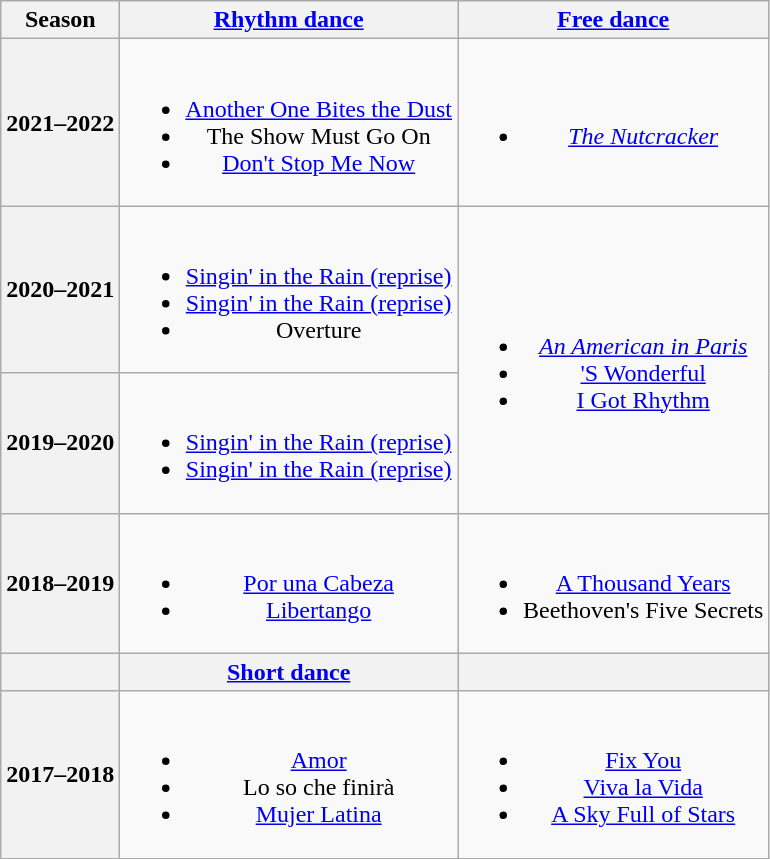<table class=wikitable style=text-align:center>
<tr>
<th>Season</th>
<th><a href='#'>Rhythm dance</a></th>
<th><a href='#'>Free dance</a></th>
</tr>
<tr>
<th>2021–2022 <br> </th>
<td><br><ul><li> <a href='#'>Another One Bites the Dust</a></li><li> The Show Must Go On</li><li> <a href='#'>Don't Stop Me Now</a> <br> </li></ul></td>
<td><br><ul><li><em><a href='#'>The Nutcracker</a></em> <br> </li></ul></td>
</tr>
<tr>
<th>2020–2021 <br> </th>
<td><br><ul><li><a href='#'>Singin' in the Rain (reprise)</a></li><li><a href='#'>Singin' in the Rain (reprise)</a></li><li>Overture <br></li></ul></td>
<td rowspan=2><br><ul><li><em><a href='#'>An American in Paris</a></em></li><li><a href='#'>'S Wonderful</a></li><li><a href='#'>I Got Rhythm</a><br></li></ul></td>
</tr>
<tr>
<th>2019–2020 <br> </th>
<td><br><ul><li> <a href='#'>Singin' in the Rain (reprise)</a></li><li> <a href='#'>Singin' in the Rain (reprise)</a><br></li></ul></td>
</tr>
<tr>
<th>2018–2019 <br> </th>
<td><br><ul><li> <a href='#'>Por una Cabeza</a><br></li><li> <a href='#'>Libertango</a><br></li></ul></td>
<td><br><ul><li><a href='#'>A Thousand Years</a><br></li><li>Beethoven's Five Secrets<br></li></ul></td>
</tr>
<tr>
<th></th>
<th><a href='#'>Short dance</a></th>
<th></th>
</tr>
<tr>
<th>2017–2018 <br> </th>
<td><br><ul><li> <a href='#'>Amor</a><br></li><li> Lo so che finirà<br></li><li> <a href='#'>Mujer Latina</a><br></li></ul></td>
<td><br><ul><li><a href='#'>Fix You</a></li><li><a href='#'>Viva la Vida</a></li><li><a href='#'>A Sky Full of Stars</a><br></li></ul></td>
</tr>
</table>
